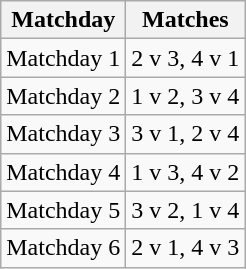<table class="wikitable" style="text-align:center">
<tr>
<th>Matchday</th>
<th>Matches</th>
</tr>
<tr>
<td>Matchday 1</td>
<td>2 v 3, 4 v 1</td>
</tr>
<tr>
<td>Matchday 2</td>
<td>1 v 2, 3 v 4</td>
</tr>
<tr>
<td>Matchday 3</td>
<td>3 v 1, 2 v 4</td>
</tr>
<tr>
<td>Matchday 4</td>
<td>1 v 3, 4 v 2</td>
</tr>
<tr>
<td>Matchday 5</td>
<td>3 v 2, 1 v 4</td>
</tr>
<tr>
<td>Matchday 6</td>
<td>2 v 1, 4 v 3</td>
</tr>
</table>
